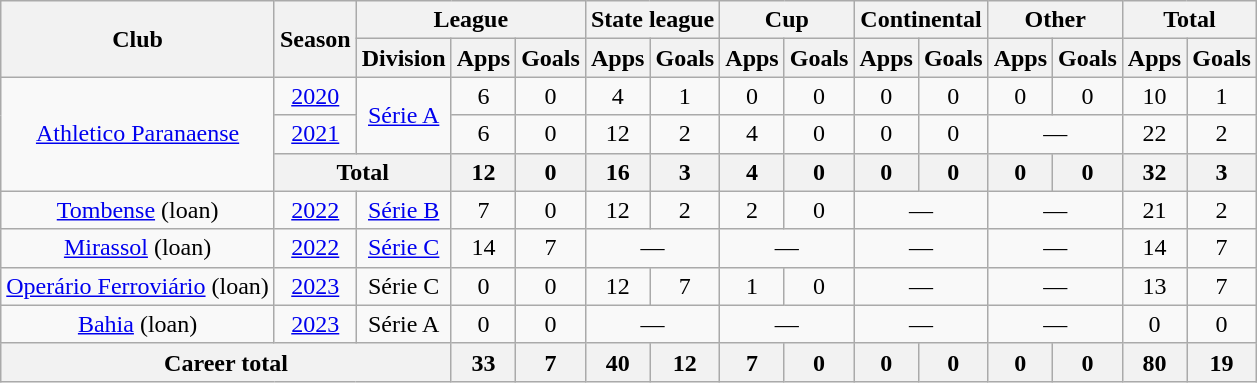<table class="wikitable" style="text-align: center">
<tr>
<th rowspan="2">Club</th>
<th rowspan="2">Season</th>
<th colspan="3">League</th>
<th colspan="2">State league</th>
<th colspan="2">Cup</th>
<th colspan="2">Continental</th>
<th colspan="2">Other</th>
<th colspan="2">Total</th>
</tr>
<tr>
<th>Division</th>
<th>Apps</th>
<th>Goals</th>
<th>Apps</th>
<th>Goals</th>
<th>Apps</th>
<th>Goals</th>
<th>Apps</th>
<th>Goals</th>
<th>Apps</th>
<th>Goals</th>
<th>Apps</th>
<th>Goals</th>
</tr>
<tr>
<td rowspan="3"><a href='#'>Athletico Paranaense</a></td>
<td><a href='#'>2020</a></td>
<td rowspan="2"><a href='#'>Série A</a></td>
<td>6</td>
<td>0</td>
<td>4</td>
<td>1</td>
<td>0</td>
<td>0</td>
<td>0</td>
<td>0</td>
<td>0</td>
<td>0</td>
<td>10</td>
<td>1</td>
</tr>
<tr>
<td><a href='#'>2021</a></td>
<td>6</td>
<td>0</td>
<td>12</td>
<td>2</td>
<td>4</td>
<td>0</td>
<td>0</td>
<td>0</td>
<td colspan="2">—</td>
<td>22</td>
<td>2</td>
</tr>
<tr>
<th colspan="2">Total</th>
<th>12</th>
<th>0</th>
<th>16</th>
<th>3</th>
<th>4</th>
<th>0</th>
<th>0</th>
<th>0</th>
<th>0</th>
<th>0</th>
<th>32</th>
<th>3</th>
</tr>
<tr>
<td><a href='#'>Tombense</a> (loan)</td>
<td><a href='#'>2022</a></td>
<td><a href='#'>Série B</a></td>
<td>7</td>
<td>0</td>
<td>12</td>
<td>2</td>
<td>2</td>
<td>0</td>
<td colspan="2">—</td>
<td colspan="2">—</td>
<td>21</td>
<td>2</td>
</tr>
<tr>
<td><a href='#'>Mirassol</a> (loan)</td>
<td><a href='#'>2022</a></td>
<td><a href='#'>Série C</a></td>
<td>14</td>
<td>7</td>
<td colspan="2">—</td>
<td colspan="2">—</td>
<td colspan="2">—</td>
<td colspan="2">—</td>
<td>14</td>
<td>7</td>
</tr>
<tr>
<td><a href='#'>Operário Ferroviário</a> (loan)</td>
<td><a href='#'>2023</a></td>
<td>Série C</td>
<td>0</td>
<td>0</td>
<td>12</td>
<td>7</td>
<td>1</td>
<td>0</td>
<td colspan="2">—</td>
<td colspan="2">—</td>
<td>13</td>
<td>7</td>
</tr>
<tr>
<td><a href='#'>Bahia</a> (loan)</td>
<td><a href='#'>2023</a></td>
<td>Série A</td>
<td>0</td>
<td>0</td>
<td colspan="2">—</td>
<td colspan="2">—</td>
<td colspan="2">—</td>
<td colspan="2">—</td>
<td>0</td>
<td>0</td>
</tr>
<tr>
<th colspan="3"><strong>Career total</strong></th>
<th>33</th>
<th>7</th>
<th>40</th>
<th>12</th>
<th>7</th>
<th>0</th>
<th>0</th>
<th>0</th>
<th>0</th>
<th>0</th>
<th>80</th>
<th>19</th>
</tr>
</table>
